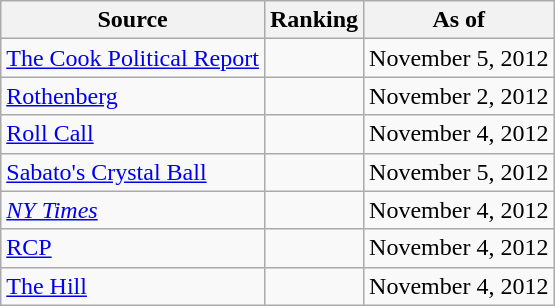<table class="wikitable" style="text-align:center">
<tr>
<th>Source</th>
<th>Ranking</th>
<th>As of</th>
</tr>
<tr>
<td align=left><a href='#'>The Cook Political Report</a></td>
<td></td>
<td>November 5, 2012</td>
</tr>
<tr>
<td align=left><a href='#'>Rothenberg</a></td>
<td></td>
<td>November 2, 2012</td>
</tr>
<tr>
<td align=left><a href='#'>Roll Call</a></td>
<td></td>
<td>November 4, 2012</td>
</tr>
<tr>
<td align=left><a href='#'>Sabato's Crystal Ball</a></td>
<td></td>
<td>November 5, 2012</td>
</tr>
<tr>
<td align=left><a href='#'><em>NY Times</em></a></td>
<td></td>
<td>November 4, 2012</td>
</tr>
<tr>
<td align="left"><a href='#'>RCP</a></td>
<td></td>
<td>November 4, 2012</td>
</tr>
<tr>
<td align=left><a href='#'>The Hill</a></td>
<td></td>
<td>November 4, 2012</td>
</tr>
</table>
